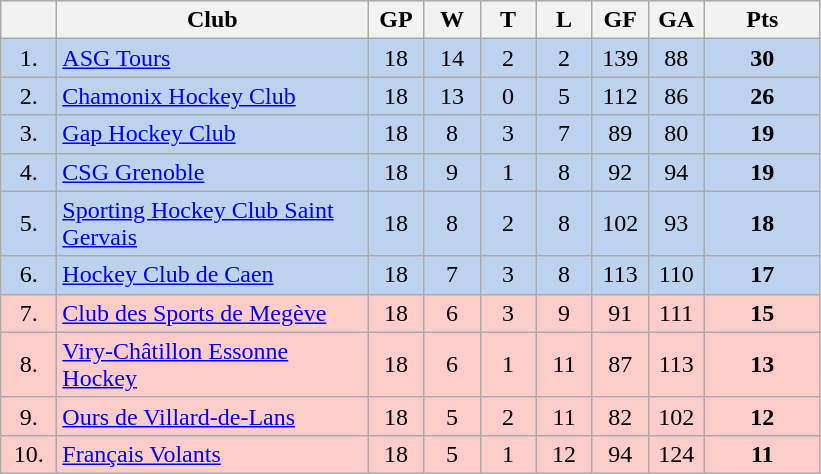<table class="wikitable">
<tr>
<th width="30"></th>
<th width="200">Club</th>
<th width="30">GP</th>
<th width="30">W</th>
<th width="30">T</th>
<th width="30">L</th>
<th width="30">GF</th>
<th width="30">GA</th>
<th width="70">Pts</th>
</tr>
<tr bgcolor="#BCD2EE" align="center">
<td>1.</td>
<td align="left"><a href='#'>ASG Tours</a></td>
<td>18</td>
<td>14</td>
<td>2</td>
<td>2</td>
<td>139</td>
<td>88</td>
<td><strong>30</strong></td>
</tr>
<tr bgcolor="#BCD2EE" align="center">
<td>2.</td>
<td align="left"><a href='#'>Chamonix Hockey Club</a></td>
<td>18</td>
<td>13</td>
<td>0</td>
<td>5</td>
<td>112</td>
<td>86</td>
<td><strong>26</strong></td>
</tr>
<tr bgcolor="#BCD2EE" align="center">
<td>3.</td>
<td align="left"><a href='#'>Gap Hockey Club</a></td>
<td>18</td>
<td>8</td>
<td>3</td>
<td>7</td>
<td>89</td>
<td>80</td>
<td><strong>19</strong></td>
</tr>
<tr bgcolor="#BCD2EE" align="center">
<td>4.</td>
<td align="left"><a href='#'>CSG Grenoble</a></td>
<td>18</td>
<td>9</td>
<td>1</td>
<td>8</td>
<td>92</td>
<td>94</td>
<td><strong>19</strong></td>
</tr>
<tr bgcolor="#BCD2EE" align="center">
<td>5.</td>
<td align="left"><a href='#'>Sporting Hockey Club Saint Gervais</a></td>
<td>18</td>
<td>8</td>
<td>2</td>
<td>8</td>
<td>102</td>
<td>93</td>
<td><strong>18</strong></td>
</tr>
<tr bgcolor="#BCD2EE" align="center">
<td>6.</td>
<td align="left"><a href='#'>Hockey Club de Caen</a></td>
<td>18</td>
<td>7</td>
<td>3</td>
<td>8</td>
<td>113</td>
<td>110</td>
<td><strong>17</strong></td>
</tr>
<tr bgcolor="#FFCCCC" align="center">
<td>7.</td>
<td align="left"><a href='#'>Club des Sports de Megève</a></td>
<td>18</td>
<td>6</td>
<td>3</td>
<td>9</td>
<td>91</td>
<td>111</td>
<td><strong>15</strong></td>
</tr>
<tr bgcolor="#FFCCCC" align="center">
<td>8.</td>
<td align="left"><a href='#'>Viry-Châtillon Essonne Hockey</a></td>
<td>18</td>
<td>6</td>
<td>1</td>
<td>11</td>
<td>87</td>
<td>113</td>
<td><strong>13</strong></td>
</tr>
<tr bgcolor="#FFCCCC" align="center">
<td>9.</td>
<td align="left"><a href='#'>Ours de Villard-de-Lans</a></td>
<td>18</td>
<td>5</td>
<td>2</td>
<td>11</td>
<td>82</td>
<td>102</td>
<td><strong>12</strong></td>
</tr>
<tr bgcolor="#FFCCCC" align="center">
<td>10.</td>
<td align="left"><a href='#'>Français Volants</a></td>
<td>18</td>
<td>5</td>
<td>1</td>
<td>12</td>
<td>94</td>
<td>124</td>
<td><strong>11</strong></td>
</tr>
</table>
